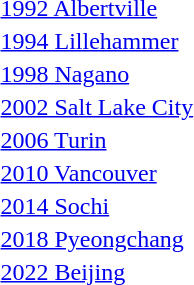<table>
<tr valign="top">
<td><a href='#'>1992 Albertville</a><br></td>
<td></td>
<td></td>
<td></td>
</tr>
<tr valign="top">
<td><a href='#'>1994 Lillehammer</a><br></td>
<td></td>
<td></td>
<td></td>
</tr>
<tr valign="top">
<td><a href='#'>1998 Nagano</a><br></td>
<td></td>
<td></td>
<td></td>
</tr>
<tr valign="top">
<td><a href='#'>2002 Salt Lake City</a><br></td>
<td></td>
<td></td>
<td></td>
</tr>
<tr valign="top">
<td><a href='#'>2006 Turin</a><br></td>
<td></td>
<td></td>
<td></td>
</tr>
<tr valign="top">
<td><a href='#'>2010 Vancouver</a><br></td>
<td></td>
<td></td>
<td></td>
</tr>
<tr valign="top">
<td><a href='#'>2014 Sochi</a><br></td>
<td></td>
<td></td>
<td></td>
</tr>
<tr valign="top">
<td><a href='#'>2018 Pyeongchang</a><br></td>
<td></td>
<td></td>
<td></td>
</tr>
<tr valign="top">
<td><a href='#'>2022 Beijing</a><br></td>
<td></td>
<td></td>
<td></td>
</tr>
<tr>
</tr>
</table>
